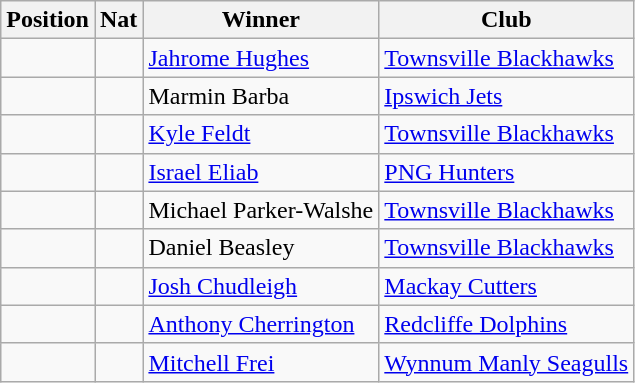<table class="wikitable">
<tr>
<th>Position</th>
<th>Nat</th>
<th>Winner</th>
<th>Club</th>
</tr>
<tr>
<td></td>
<td></td>
<td><a href='#'>Jahrome Hughes</a></td>
<td> <a href='#'>Townsville Blackhawks</a></td>
</tr>
<tr>
<td></td>
<td></td>
<td>Marmin Barba</td>
<td> <a href='#'>Ipswich Jets</a></td>
</tr>
<tr>
<td></td>
<td></td>
<td><a href='#'>Kyle Feldt</a></td>
<td> <a href='#'>Townsville Blackhawks</a></td>
</tr>
<tr>
<td></td>
<td></td>
<td><a href='#'>Israel Eliab</a></td>
<td> <a href='#'>PNG Hunters</a></td>
</tr>
<tr>
<td></td>
<td></td>
<td>Michael Parker-Walshe</td>
<td> <a href='#'>Townsville Blackhawks</a></td>
</tr>
<tr>
<td></td>
<td></td>
<td>Daniel Beasley</td>
<td> <a href='#'>Townsville Blackhawks</a></td>
</tr>
<tr>
<td></td>
<td></td>
<td><a href='#'>Josh Chudleigh</a></td>
<td> <a href='#'>Mackay Cutters</a></td>
</tr>
<tr>
<td></td>
<td></td>
<td><a href='#'>Anthony Cherrington</a></td>
<td> <a href='#'>Redcliffe Dolphins</a></td>
</tr>
<tr>
<td></td>
<td></td>
<td><a href='#'>Mitchell Frei</a></td>
<td> <a href='#'>Wynnum Manly Seagulls</a></td>
</tr>
</table>
